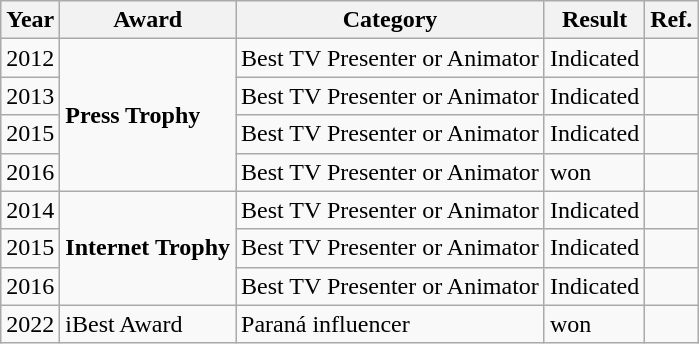<table class="wikitable sortable">
<tr>
<th>Year</th>
<th>Award</th>
<th>Category</th>
<th>Result</th>
<th>Ref.</th>
</tr>
<tr>
<td>2012</td>
<td rowspan="4"><strong>Press Trophy</strong></td>
<td>Best TV Presenter or Animator</td>
<td>Indicated</td>
<td></td>
</tr>
<tr>
<td>2013</td>
<td>Best TV Presenter or Animator</td>
<td>Indicated</td>
<td></td>
</tr>
<tr>
<td>2015</td>
<td>Best TV Presenter or Animator</td>
<td>Indicated</td>
<td></td>
</tr>
<tr>
<td>2016</td>
<td>Best TV Presenter or Animator</td>
<td>won</td>
<td></td>
</tr>
<tr>
<td>2014</td>
<td rowspan="3"><strong>Internet Trophy</strong></td>
<td>Best TV Presenter or Animator</td>
<td>Indicated</td>
<td></td>
</tr>
<tr>
<td>2015</td>
<td>Best TV Presenter or Animator</td>
<td>Indicated</td>
<td></td>
</tr>
<tr>
<td>2016</td>
<td>Best TV Presenter or Animator</td>
<td>Indicated</td>
<td></td>
</tr>
<tr>
<td>2022</td>
<td>iBest Award</td>
<td>Paraná influencer</td>
<td>won</td>
<td></td>
</tr>
</table>
